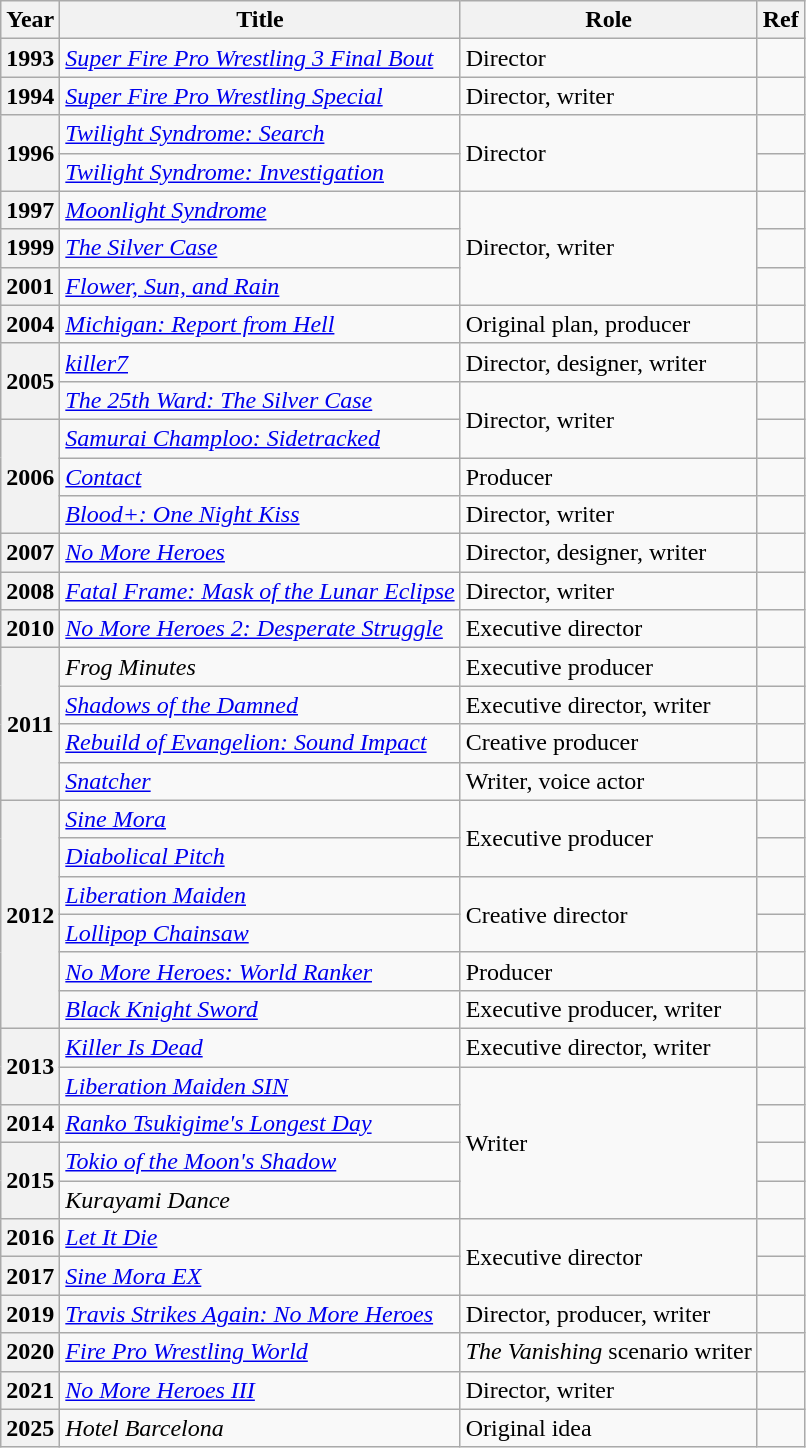<table class="wikitable sortable">
<tr>
<th>Year</th>
<th>Title</th>
<th>Role</th>
<th>Ref</th>
</tr>
<tr>
<th>1993</th>
<td><em><a href='#'>Super Fire Pro Wrestling 3 Final Bout</a></em></td>
<td>Director</td>
<td></td>
</tr>
<tr>
<th>1994</th>
<td><em><a href='#'>Super Fire Pro Wrestling Special</a></em></td>
<td>Director, writer</td>
<td></td>
</tr>
<tr>
<th rowspan="2">1996</th>
<td><em><a href='#'>Twilight Syndrome: Search</a></em></td>
<td rowspan="2">Director</td>
<td></td>
</tr>
<tr>
<td><em><a href='#'>Twilight Syndrome: Investigation</a></em></td>
<td></td>
</tr>
<tr>
<th>1997</th>
<td><em><a href='#'>Moonlight Syndrome</a></em></td>
<td rowspan="3">Director, writer</td>
<td></td>
</tr>
<tr>
<th>1999</th>
<td><em><a href='#'>The Silver Case</a></em></td>
<td></td>
</tr>
<tr>
<th>2001</th>
<td><em><a href='#'>Flower, Sun, and Rain</a></em></td>
<td></td>
</tr>
<tr>
<th>2004</th>
<td><em><a href='#'>Michigan: Report from Hell</a></em></td>
<td>Original plan, producer</td>
<td></td>
</tr>
<tr>
<th rowspan="2">2005</th>
<td><em><a href='#'>killer7</a></em></td>
<td>Director, designer, writer</td>
<td></td>
</tr>
<tr>
<td><em><a href='#'>The 25th Ward: The Silver Case</a></em></td>
<td rowspan="2">Director, writer</td>
<td></td>
</tr>
<tr>
<th rowspan="3">2006</th>
<td><em><a href='#'>Samurai Champloo: Sidetracked</a></em></td>
<td></td>
</tr>
<tr>
<td><em><a href='#'>Contact</a></em></td>
<td>Producer</td>
<td></td>
</tr>
<tr>
<td><em><a href='#'>Blood+: One Night Kiss</a></em></td>
<td>Director, writer</td>
<td></td>
</tr>
<tr>
<th>2007</th>
<td><em><a href='#'>No More Heroes</a></em></td>
<td>Director, designer, writer</td>
<td></td>
</tr>
<tr>
<th>2008</th>
<td><em><a href='#'>Fatal Frame: Mask of the Lunar Eclipse</a></em></td>
<td>Director, writer</td>
<td></td>
</tr>
<tr>
<th>2010</th>
<td><em><a href='#'>No More Heroes 2: Desperate Struggle</a></em></td>
<td>Executive director</td>
<td></td>
</tr>
<tr>
<th rowspan="4">2011</th>
<td><em>Frog Minutes</em></td>
<td>Executive producer</td>
<td></td>
</tr>
<tr>
<td><em><a href='#'>Shadows of the Damned</a></em></td>
<td>Executive director, writer</td>
<td></td>
</tr>
<tr>
<td><em><a href='#'>Rebuild of Evangelion: Sound Impact</a></em></td>
<td>Creative producer</td>
<td></td>
</tr>
<tr>
<td><em><a href='#'>Snatcher</a></em></td>
<td>Writer, voice actor</td>
<td></td>
</tr>
<tr>
<th rowspan="6">2012</th>
<td><em><a href='#'>Sine Mora</a></em></td>
<td rowspan="2">Executive producer</td>
<td></td>
</tr>
<tr>
<td><em><a href='#'>Diabolical Pitch</a></em></td>
<td></td>
</tr>
<tr>
<td><em><a href='#'>Liberation Maiden</a></em></td>
<td rowspan="2">Creative director</td>
<td></td>
</tr>
<tr>
<td><em><a href='#'>Lollipop Chainsaw</a></em></td>
<td></td>
</tr>
<tr>
<td><em><a href='#'>No More Heroes: World Ranker</a></em></td>
<td>Producer</td>
<td></td>
</tr>
<tr>
<td><em><a href='#'>Black Knight Sword</a></em></td>
<td>Executive producer, writer</td>
<td></td>
</tr>
<tr>
<th rowspan="2">2013</th>
<td><em><a href='#'>Killer Is Dead</a></em></td>
<td>Executive director, writer</td>
<td></td>
</tr>
<tr>
<td><em><a href='#'>Liberation Maiden SIN</a></em></td>
<td rowspan="4">Writer</td>
<td></td>
</tr>
<tr>
<th>2014</th>
<td><em><a href='#'>Ranko Tsukigime's Longest Day</a></em></td>
<td></td>
</tr>
<tr>
<th rowspan="2">2015</th>
<td><em><a href='#'>Tokio of the Moon's Shadow</a></em></td>
<td></td>
</tr>
<tr>
<td><em>Kurayami Dance</em></td>
<td></td>
</tr>
<tr>
<th>2016</th>
<td><em><a href='#'>Let It Die</a></em></td>
<td rowspan="2">Executive director</td>
<td></td>
</tr>
<tr>
<th>2017</th>
<td><em><a href='#'>Sine Mora EX</a></em></td>
<td></td>
</tr>
<tr>
<th>2019</th>
<td><em><a href='#'>Travis Strikes Again: No More Heroes</a></em></td>
<td>Director, producer, writer</td>
<td></td>
</tr>
<tr>
<th>2020</th>
<td><em><a href='#'>Fire Pro Wrestling World</a></em></td>
<td><em>The Vanishing</em> scenario writer</td>
<td></td>
</tr>
<tr>
<th>2021</th>
<td><em><a href='#'>No More Heroes III</a></em></td>
<td>Director, writer</td>
<td></td>
</tr>
<tr>
<th>2025</th>
<td><em>Hotel Barcelona</em></td>
<td>Original idea</td>
<td></td>
</tr>
</table>
